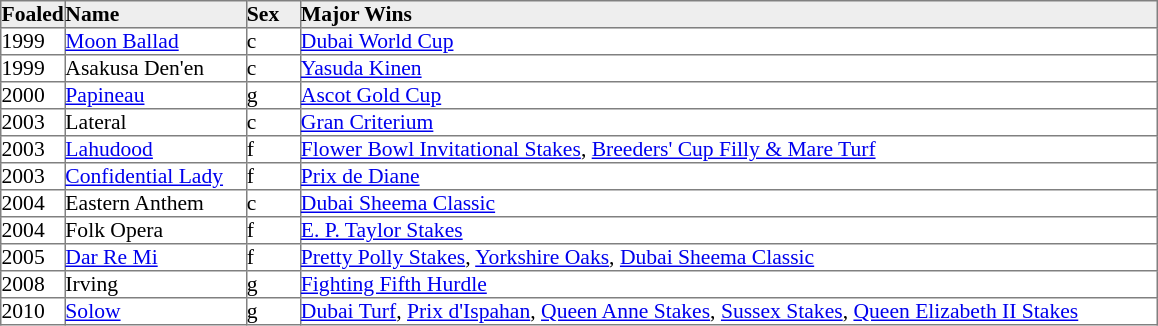<table border="1" cellpadding="0" style="border-collapse: collapse; font-size:90%">
<tr style="background:#eee;">
<td style="width:35px;"><strong>Foaled</strong></td>
<td style="width:120px;"><strong>Name</strong></td>
<td style="width:35px;"><strong>Sex</strong></td>
<td style="width:570px;"><strong>Major Wins</strong></td>
</tr>
<tr>
<td>1999</td>
<td><a href='#'>Moon Ballad</a></td>
<td>c</td>
<td><a href='#'>Dubai World Cup</a></td>
</tr>
<tr>
<td>1999</td>
<td>Asakusa Den'en</td>
<td>c</td>
<td><a href='#'>Yasuda Kinen</a></td>
</tr>
<tr>
<td>2000</td>
<td><a href='#'>Papineau</a></td>
<td>g</td>
<td><a href='#'>Ascot Gold Cup</a></td>
</tr>
<tr>
<td>2003</td>
<td>Lateral</td>
<td>c</td>
<td><a href='#'>Gran Criterium</a></td>
</tr>
<tr>
<td>2003</td>
<td><a href='#'>Lahudood</a></td>
<td>f</td>
<td><a href='#'>Flower Bowl Invitational Stakes</a>, <a href='#'>Breeders' Cup Filly & Mare Turf</a></td>
</tr>
<tr>
<td>2003</td>
<td><a href='#'>Confidential Lady</a></td>
<td>f</td>
<td><a href='#'>Prix de Diane</a></td>
</tr>
<tr>
<td>2004</td>
<td>Eastern Anthem</td>
<td>c</td>
<td><a href='#'>Dubai Sheema Classic</a></td>
</tr>
<tr>
<td>2004</td>
<td>Folk Opera</td>
<td>f</td>
<td><a href='#'>E. P. Taylor Stakes</a></td>
</tr>
<tr>
<td>2005</td>
<td><a href='#'>Dar Re Mi</a></td>
<td>f</td>
<td><a href='#'>Pretty Polly Stakes</a>, <a href='#'>Yorkshire Oaks</a>, <a href='#'>Dubai Sheema Classic</a></td>
</tr>
<tr>
<td>2008</td>
<td>Irving</td>
<td>g</td>
<td><a href='#'>Fighting Fifth Hurdle</a></td>
</tr>
<tr>
<td>2010</td>
<td><a href='#'>Solow</a></td>
<td>g</td>
<td><a href='#'>Dubai Turf</a>, <a href='#'>Prix d'Ispahan</a>, <a href='#'>Queen Anne Stakes</a>, <a href='#'>Sussex Stakes</a>, <a href='#'>Queen Elizabeth II Stakes</a></td>
</tr>
</table>
